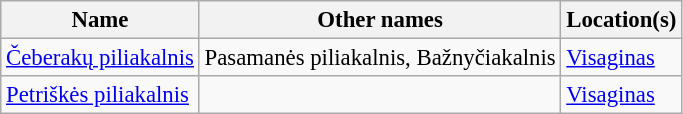<table class="wikitable" style="font-size: 95%;">
<tr>
<th>Name</th>
<th>Other names</th>
<th>Location(s)</th>
</tr>
<tr>
<td><a href='#'>Čeberakų piliakalnis</a></td>
<td>Pasamanės piliakalnis, Bažnyčiakalnis</td>
<td><a href='#'>Visaginas</a></td>
</tr>
<tr>
<td><a href='#'>Petriškės piliakalnis</a></td>
<td></td>
<td><a href='#'>Visaginas</a></td>
</tr>
</table>
